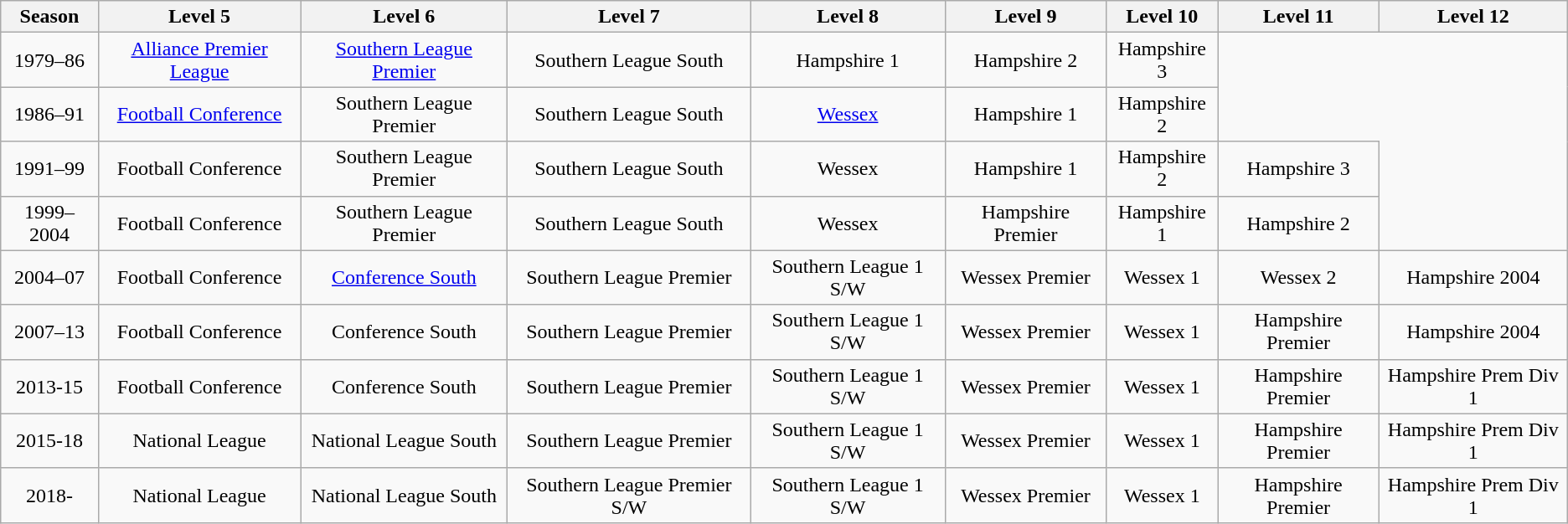<table class="wikitable collapsible collapsed" style=text-align:center>
<tr>
<th>Season</th>
<th>Level 5</th>
<th>Level 6</th>
<th>Level 7</th>
<th>Level 8</th>
<th>Level 9</th>
<th>Level 10</th>
<th>Level 11</th>
<th>Level 12</th>
</tr>
<tr>
<td>1979–86</td>
<td><a href='#'>Alliance Premier League</a></td>
<td><a href='#'>Southern League Premier</a></td>
<td>Southern League South</td>
<td>Hampshire 1</td>
<td>Hampshire 2</td>
<td>Hampshire 3</td>
</tr>
<tr>
<td>1986–91</td>
<td><a href='#'>Football Conference</a></td>
<td>Southern League Premier</td>
<td>Southern League South</td>
<td><a href='#'>Wessex</a></td>
<td>Hampshire 1</td>
<td>Hampshire 2</td>
</tr>
<tr>
<td>1991–99</td>
<td>Football Conference</td>
<td>Southern League Premier</td>
<td>Southern League South</td>
<td>Wessex</td>
<td>Hampshire 1</td>
<td>Hampshire 2</td>
<td>Hampshire 3</td>
</tr>
<tr>
<td>1999–2004</td>
<td>Football Conference</td>
<td>Southern League Premier</td>
<td>Southern League South</td>
<td>Wessex</td>
<td>Hampshire Premier</td>
<td>Hampshire 1</td>
<td>Hampshire 2</td>
</tr>
<tr>
<td>2004–07</td>
<td>Football Conference</td>
<td><a href='#'>Conference South</a></td>
<td>Southern League Premier</td>
<td>Southern League 1 S/W</td>
<td>Wessex Premier</td>
<td>Wessex 1</td>
<td>Wessex 2</td>
<td>Hampshire 2004</td>
</tr>
<tr>
<td>2007–13</td>
<td>Football Conference</td>
<td>Conference South</td>
<td>Southern League Premier</td>
<td>Southern League 1 S/W</td>
<td>Wessex Premier</td>
<td>Wessex 1</td>
<td>Hampshire Premier</td>
<td>Hampshire 2004</td>
</tr>
<tr>
<td>2013-15</td>
<td>Football Conference</td>
<td>Conference South</td>
<td>Southern League Premier</td>
<td>Southern League 1 S/W</td>
<td>Wessex Premier</td>
<td>Wessex 1</td>
<td>Hampshire Premier</td>
<td>Hampshire Prem Div 1</td>
</tr>
<tr>
<td>2015-18</td>
<td>National League</td>
<td>National League South</td>
<td>Southern League Premier</td>
<td>Southern League 1 S/W</td>
<td>Wessex Premier</td>
<td>Wessex 1</td>
<td>Hampshire Premier</td>
<td>Hampshire Prem Div 1</td>
</tr>
<tr>
<td>2018-</td>
<td>National League</td>
<td>National League South</td>
<td>Southern League Premier S/W</td>
<td>Southern League 1 S/W</td>
<td>Wessex Premier</td>
<td>Wessex 1</td>
<td>Hampshire Premier</td>
<td>Hampshire Prem Div 1</td>
</tr>
</table>
